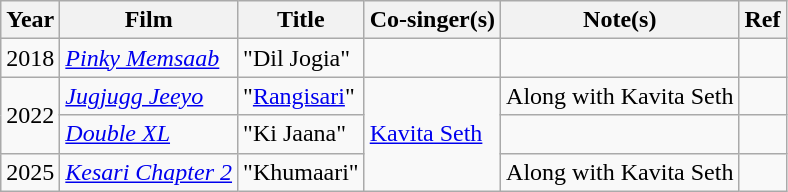<table class="wikitable sortable">
<tr>
<th>Year</th>
<th>Film</th>
<th>Title</th>
<th>Co-singer(s)</th>
<th>Note(s)</th>
<th>Ref</th>
</tr>
<tr>
<td>2018</td>
<td><em><a href='#'>Pinky Memsaab</a></em></td>
<td>"Dil Jogia"</td>
<td></td>
<td></td>
<td></td>
</tr>
<tr>
<td rowspan="2">2022</td>
<td><em><a href='#'>Jugjugg Jeeyo</a></em></td>
<td>"<a href='#'>Rangisari</a>"</td>
<td rowspan=3><a href='#'>Kavita Seth</a></td>
<td>Along with Kavita Seth</td>
<td></td>
</tr>
<tr>
<td><em><a href='#'>Double XL</a></em></td>
<td>"Ki Jaana"</td>
<td></td>
<td></td>
</tr>
<tr>
<td>2025</td>
<td><em><a href='#'>Kesari Chapter 2</a></em></td>
<td>"Khumaari"</td>
<td>Along with Kavita Seth</td>
<td></td>
</tr>
</table>
